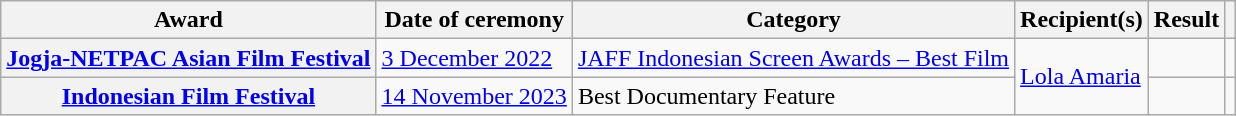<table class="wikitable sortable plainrowheaders">
<tr>
<th>Award</th>
<th>Date of ceremony</th>
<th>Category</th>
<th>Recipient(s)</th>
<th>Result</th>
<th></th>
</tr>
<tr>
<th scope="row"><a href='#'>Jogja-NETPAC Asian Film Festival</a></th>
<td><a href='#'>3 December 2022</a></td>
<td><a href='#'>JAFF Indonesian Screen Awards – Best Film</a></td>
<td rowspan="2"><a href='#'>Lola Amaria</a></td>
<td></td>
<td align="center"></td>
</tr>
<tr>
<th scope="row"><a href='#'>Indonesian Film Festival</a></th>
<td><a href='#'>14 November 2023</a></td>
<td>Best Documentary Feature</td>
<td></td>
<td align="center"></td>
</tr>
</table>
